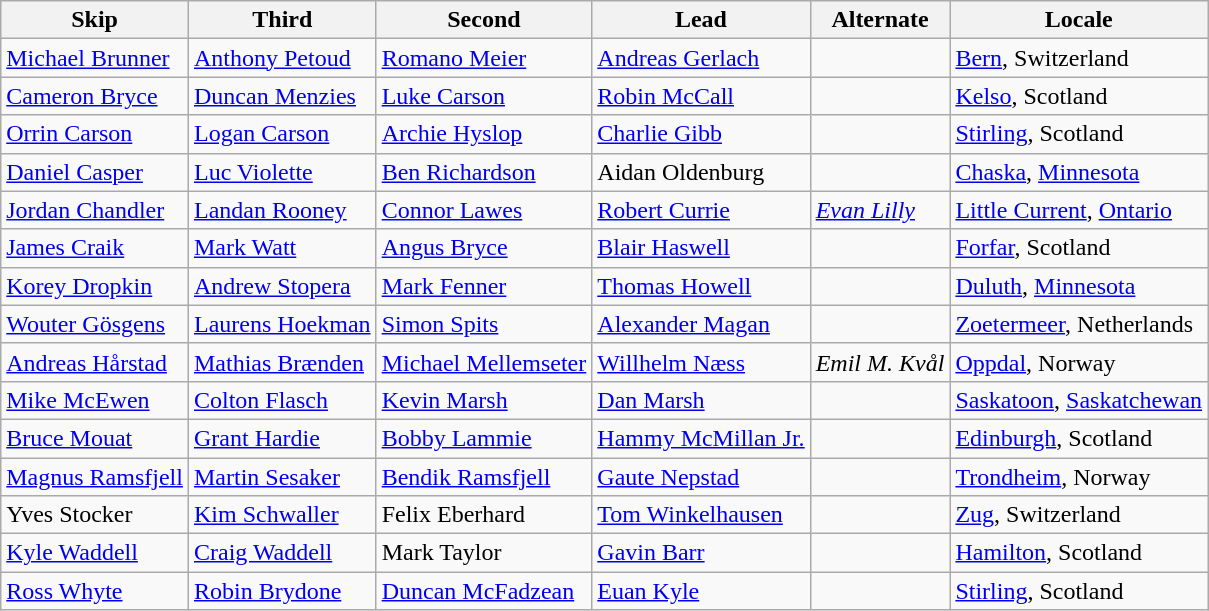<table class=wikitable>
<tr>
<th scope="col">Skip</th>
<th scope="col">Third</th>
<th scope="col">Second</th>
<th scope="col">Lead</th>
<th scope="col">Alternate</th>
<th scope="col">Locale</th>
</tr>
<tr>
<td><a href='#'>Michael Brunner</a></td>
<td><a href='#'>Anthony Petoud</a></td>
<td><a href='#'>Romano Meier</a></td>
<td><a href='#'>Andreas Gerlach</a></td>
<td></td>
<td> <a href='#'>Bern</a>, Switzerland</td>
</tr>
<tr>
<td><a href='#'>Cameron Bryce</a></td>
<td><a href='#'>Duncan Menzies</a></td>
<td><a href='#'>Luke Carson</a></td>
<td><a href='#'>Robin McCall</a></td>
<td></td>
<td> <a href='#'>Kelso</a>, Scotland</td>
</tr>
<tr>
<td><a href='#'>Orrin Carson</a></td>
<td><a href='#'>Logan Carson</a></td>
<td><a href='#'>Archie Hyslop</a></td>
<td><a href='#'>Charlie Gibb</a></td>
<td></td>
<td> <a href='#'>Stirling</a>, Scotland</td>
</tr>
<tr>
<td><a href='#'>Daniel Casper</a></td>
<td><a href='#'>Luc Violette</a></td>
<td><a href='#'>Ben Richardson</a></td>
<td>Aidan Oldenburg</td>
<td></td>
<td> <a href='#'>Chaska</a>, <a href='#'>Minnesota</a></td>
</tr>
<tr>
<td><a href='#'>Jordan Chandler</a></td>
<td><a href='#'>Landan Rooney</a></td>
<td><a href='#'>Connor Lawes</a></td>
<td><a href='#'>Robert Currie</a></td>
<td><em><a href='#'>Evan Lilly</a></em></td>
<td> <a href='#'>Little Current</a>, <a href='#'>Ontario</a></td>
</tr>
<tr>
<td><a href='#'>James Craik</a></td>
<td><a href='#'>Mark Watt</a></td>
<td><a href='#'>Angus Bryce</a></td>
<td><a href='#'>Blair Haswell</a></td>
<td></td>
<td> <a href='#'>Forfar</a>, Scotland</td>
</tr>
<tr>
<td><a href='#'>Korey Dropkin</a></td>
<td><a href='#'>Andrew Stopera</a></td>
<td><a href='#'>Mark Fenner</a></td>
<td><a href='#'>Thomas Howell</a></td>
<td></td>
<td> <a href='#'>Duluth</a>, <a href='#'>Minnesota</a></td>
</tr>
<tr>
<td><a href='#'>Wouter Gösgens</a></td>
<td><a href='#'>Laurens Hoekman</a></td>
<td><a href='#'>Simon Spits</a></td>
<td><a href='#'>Alexander Magan</a></td>
<td></td>
<td> <a href='#'>Zoetermeer</a>, Netherlands</td>
</tr>
<tr>
<td><a href='#'>Andreas Hårstad</a></td>
<td><a href='#'>Mathias Brænden</a></td>
<td><a href='#'>Michael Mellemseter</a></td>
<td><a href='#'>Willhelm Næss</a></td>
<td><em>Emil M. Kvål</em></td>
<td> <a href='#'>Oppdal</a>, Norway</td>
</tr>
<tr>
<td><a href='#'>Mike McEwen</a></td>
<td><a href='#'>Colton Flasch</a></td>
<td><a href='#'>Kevin Marsh</a></td>
<td><a href='#'>Dan Marsh</a></td>
<td></td>
<td> <a href='#'>Saskatoon</a>, <a href='#'>Saskatchewan</a></td>
</tr>
<tr>
<td><a href='#'>Bruce Mouat</a></td>
<td><a href='#'>Grant Hardie</a></td>
<td><a href='#'>Bobby Lammie</a></td>
<td><a href='#'>Hammy McMillan Jr.</a></td>
<td></td>
<td> <a href='#'>Edinburgh</a>, Scotland</td>
</tr>
<tr>
<td><a href='#'>Magnus Ramsfjell</a></td>
<td><a href='#'>Martin Sesaker</a></td>
<td><a href='#'>Bendik Ramsfjell</a></td>
<td><a href='#'>Gaute Nepstad</a></td>
<td></td>
<td> <a href='#'>Trondheim</a>, Norway</td>
</tr>
<tr>
<td>Yves Stocker</td>
<td><a href='#'>Kim Schwaller</a></td>
<td>Felix Eberhard</td>
<td><a href='#'>Tom Winkelhausen</a></td>
<td></td>
<td> <a href='#'>Zug</a>, Switzerland</td>
</tr>
<tr>
<td><a href='#'>Kyle Waddell</a></td>
<td><a href='#'>Craig Waddell</a></td>
<td>Mark Taylor</td>
<td><a href='#'>Gavin Barr</a></td>
<td></td>
<td> <a href='#'>Hamilton</a>, Scotland</td>
</tr>
<tr>
<td><a href='#'>Ross Whyte</a></td>
<td><a href='#'>Robin Brydone</a></td>
<td><a href='#'>Duncan McFadzean</a></td>
<td><a href='#'>Euan Kyle</a></td>
<td></td>
<td> <a href='#'>Stirling</a>, Scotland</td>
</tr>
</table>
